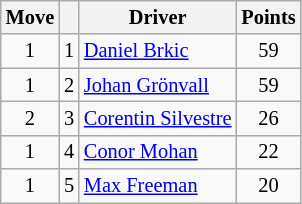<table class="wikitable" style="font-size:85%;">
<tr>
<th>Move</th>
<th></th>
<th>Driver</th>
<th>Points</th>
</tr>
<tr>
<td align="center"> 1</td>
<td align="center">1</td>
<td><a href='#'>Daniel Brkic</a></td>
<td align="center">59</td>
</tr>
<tr>
<td align="center"> 1</td>
<td align="center">2</td>
<td><a href='#'>Johan Grönvall</a></td>
<td align="center">59</td>
</tr>
<tr>
<td align="center"> 2</td>
<td align="center">3</td>
<td><a href='#'>Corentin Silvestre</a></td>
<td align="center">26</td>
</tr>
<tr>
<td align="center"> 1</td>
<td align="center">4</td>
<td><a href='#'>Conor Mohan</a></td>
<td align="center">22</td>
</tr>
<tr>
<td align="center"> 1</td>
<td align="center">5</td>
<td><a href='#'>Max Freeman</a></td>
<td align="center">20</td>
</tr>
</table>
